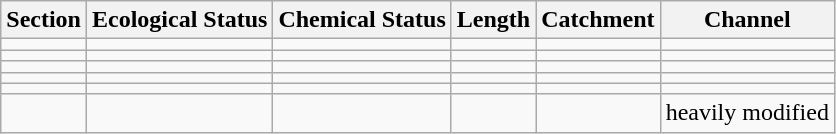<table class="wikitable">
<tr>
<th>Section</th>
<th>Ecological Status</th>
<th>Chemical Status</th>
<th>Length</th>
<th>Catchment</th>
<th>Channel</th>
</tr>
<tr>
<td></td>
<td></td>
<td></td>
<td></td>
<td></td>
<td></td>
</tr>
<tr>
<td></td>
<td></td>
<td></td>
<td></td>
<td></td>
<td></td>
</tr>
<tr>
<td></td>
<td></td>
<td></td>
<td></td>
<td></td>
<td></td>
</tr>
<tr>
<td></td>
<td></td>
<td></td>
<td></td>
<td></td>
<td></td>
</tr>
<tr>
<td></td>
<td></td>
<td></td>
<td></td>
<td></td>
<td></td>
</tr>
<tr>
<td></td>
<td></td>
<td></td>
<td></td>
<td></td>
<td>heavily modified</td>
</tr>
</table>
